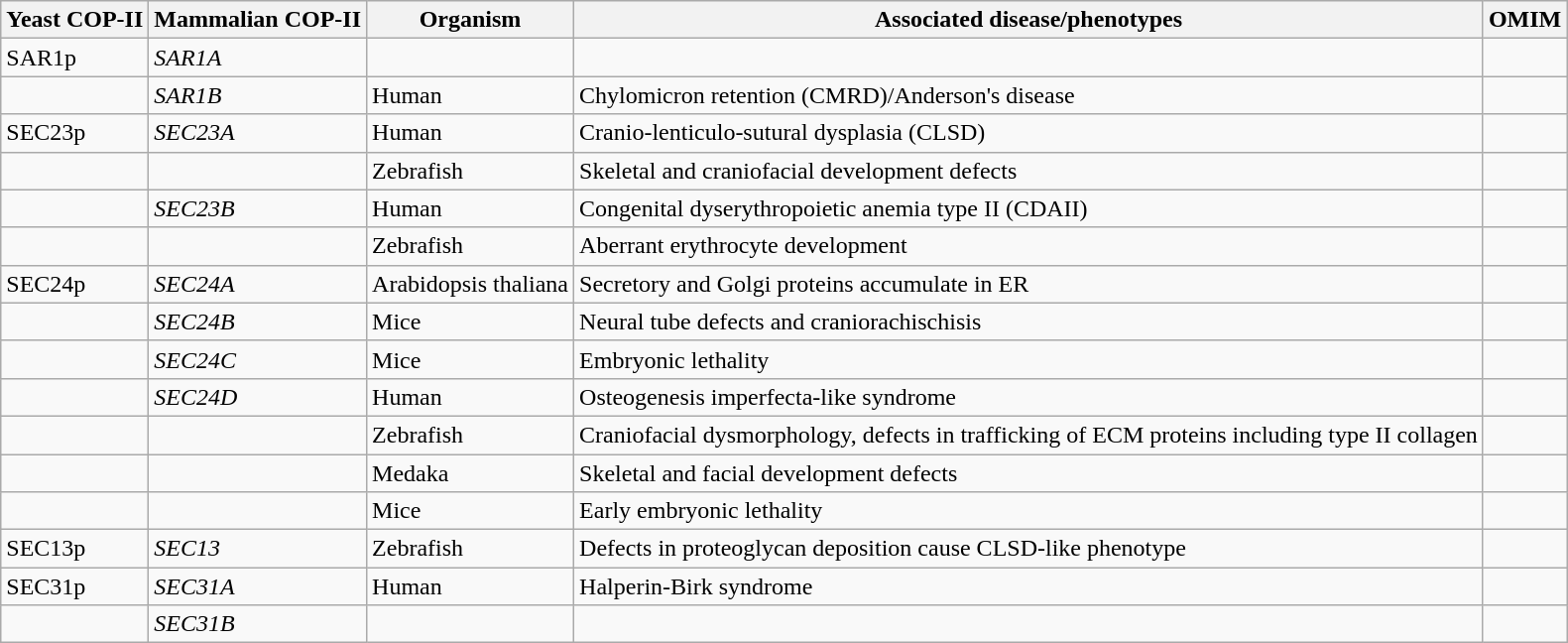<table class="wikitable">
<tr>
<th>Yeast COP-II</th>
<th>Mammalian COP-II</th>
<th>Organism</th>
<th>Associated disease<strong>/phenotypes</strong></th>
<th>OMIM</th>
</tr>
<tr>
<td>SAR1p</td>
<td><em>SAR1A</em></td>
<td></td>
<td></td>
<td></td>
</tr>
<tr>
<td></td>
<td><em>SAR1B</em></td>
<td>Human</td>
<td>Chylomicron retention (CMRD)/Anderson's disease</td>
<td></td>
</tr>
<tr>
<td>SEC23p</td>
<td><em>SEC23A</em></td>
<td>Human</td>
<td>Cranio-lenticulo-sutural dysplasia (CLSD)</td>
<td></td>
</tr>
<tr>
<td></td>
<td></td>
<td>Zebrafish</td>
<td>Skeletal and craniofacial development defects</td>
<td></td>
</tr>
<tr>
<td></td>
<td><em>SEC23B</em></td>
<td>Human</td>
<td>Congenital dyserythropoietic anemia type II (CDAII)</td>
<td></td>
</tr>
<tr>
<td></td>
<td></td>
<td>Zebrafish</td>
<td>Aberrant  erythrocyte development</td>
<td></td>
</tr>
<tr>
<td>SEC24p</td>
<td><em>SEC24A</em></td>
<td>Arabidopsis thaliana</td>
<td>Secretory and Golgi proteins accumulate in ER</td>
<td></td>
</tr>
<tr>
<td></td>
<td><em>SEC24B</em></td>
<td>Mice</td>
<td>Neural tube defects and craniorachischisis</td>
<td></td>
</tr>
<tr>
<td></td>
<td><em>SEC24C</em></td>
<td>Mice</td>
<td>Embryonic lethality</td>
<td></td>
</tr>
<tr>
<td></td>
<td><em>SEC24D</em></td>
<td>Human</td>
<td>Osteogenesis imperfecta-like syndrome</td>
<td></td>
</tr>
<tr>
<td></td>
<td></td>
<td>Zebrafish</td>
<td>Craniofacial dysmorphology, defects in trafficking of ECM proteins including type II collagen</td>
<td></td>
</tr>
<tr>
<td></td>
<td></td>
<td>Medaka</td>
<td>Skeletal and facial development defects</td>
<td></td>
</tr>
<tr>
<td></td>
<td></td>
<td>Mice</td>
<td>Early embryonic lethality</td>
<td></td>
</tr>
<tr>
<td>SEC13p</td>
<td><em>SEC13</em></td>
<td>Zebrafish</td>
<td>Defects in proteoglycan deposition cause CLSD-like phenotype</td>
<td></td>
</tr>
<tr>
<td>SEC31p</td>
<td><em>SEC31A</em></td>
<td>Human</td>
<td>Halperin-Birk syndrome</td>
<td></td>
</tr>
<tr>
<td></td>
<td><em>SEC31B</em></td>
<td></td>
<td></td>
<td></td>
</tr>
</table>
